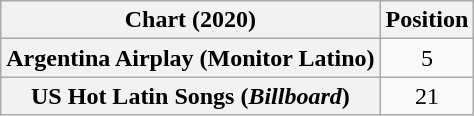<table class="wikitable plainrowheaders sortable" style="text-align:center">
<tr>
<th scope="col">Chart (2020)</th>
<th scope="col">Position</th>
</tr>
<tr>
<th scope="row">Argentina Airplay (Monitor Latino)</th>
<td>5</td>
</tr>
<tr>
<th scope="row">US Hot Latin Songs (<em>Billboard</em>)</th>
<td>21</td>
</tr>
</table>
